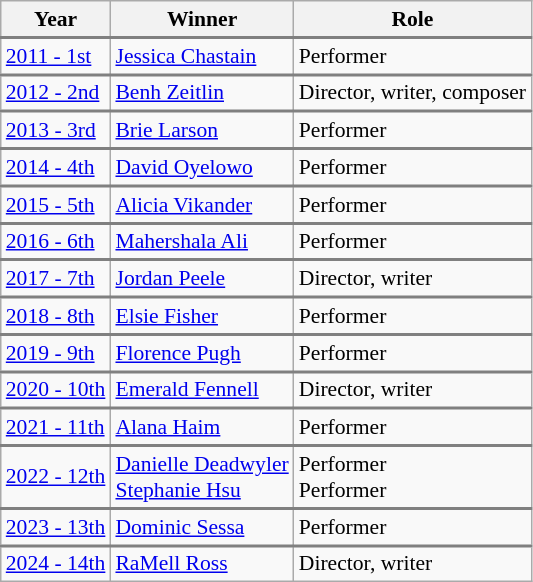<table class="wikitable" style="font-size: 90%;">
<tr>
<th>Year</th>
<th>Winner</th>
<th>Role</th>
</tr>
<tr style="border-top:2px solid gray;">
<td><a href='#'>2011 - 1st</a></td>
<td><a href='#'>Jessica Chastain</a></td>
<td>Performer</td>
</tr>
<tr style="border-top:2px solid gray;">
<td><a href='#'>2012 - 2nd</a></td>
<td><a href='#'>Benh Zeitlin</a></td>
<td>Director, writer, composer</td>
</tr>
<tr style="border-top:2px solid gray;">
<td><a href='#'>2013 - 3rd</a></td>
<td><a href='#'>Brie Larson</a></td>
<td>Performer</td>
</tr>
<tr style="border-top:2px solid gray;">
<td><a href='#'>2014 - 4th</a></td>
<td><a href='#'>David Oyelowo</a></td>
<td>Performer</td>
</tr>
<tr style="border-top:2px solid gray;">
<td><a href='#'>2015 - 5th</a></td>
<td><a href='#'>Alicia Vikander</a></td>
<td>Performer</td>
</tr>
<tr style="border-top:2px solid gray;">
<td><a href='#'>2016 - 6th</a></td>
<td><a href='#'>Mahershala Ali</a></td>
<td>Performer</td>
</tr>
<tr style="border-top:2px solid gray;">
<td><a href='#'>2017 - 7th</a></td>
<td><a href='#'>Jordan Peele</a></td>
<td>Director, writer</td>
</tr>
<tr style="border-top:2px solid gray;">
<td><a href='#'>2018 - 8th</a></td>
<td><a href='#'>Elsie Fisher</a></td>
<td>Performer</td>
</tr>
<tr style="border-top:2px solid gray;">
<td><a href='#'>2019 - 9th</a></td>
<td><a href='#'>Florence Pugh</a></td>
<td>Performer</td>
</tr>
<tr style="border-top:2px solid gray;">
<td><a href='#'>2020 - 10th</a></td>
<td><a href='#'>Emerald Fennell</a></td>
<td>Director, writer</td>
</tr>
<tr style="border-top:2px solid gray;">
<td><a href='#'>2021 - 11th</a></td>
<td><a href='#'>Alana Haim</a></td>
<td>Performer</td>
</tr>
<tr style="border-top:2px solid gray;">
<td><a href='#'>2022 - 12th</a></td>
<td><a href='#'>Danielle Deadwyler</a><br><a href='#'>Stephanie Hsu</a></td>
<td>Performer<br>Performer</td>
</tr>
<tr style="border-top:2px solid gray;">
<td><a href='#'>2023 - 13th</a></td>
<td><a href='#'>Dominic Sessa</a></td>
<td>Performer</td>
</tr>
<tr style="border-top:2px solid gray;">
<td><a href='#'>2024 - 14th</a></td>
<td><a href='#'>RaMell Ross</a></td>
<td>Director, writer</td>
</tr>
</table>
